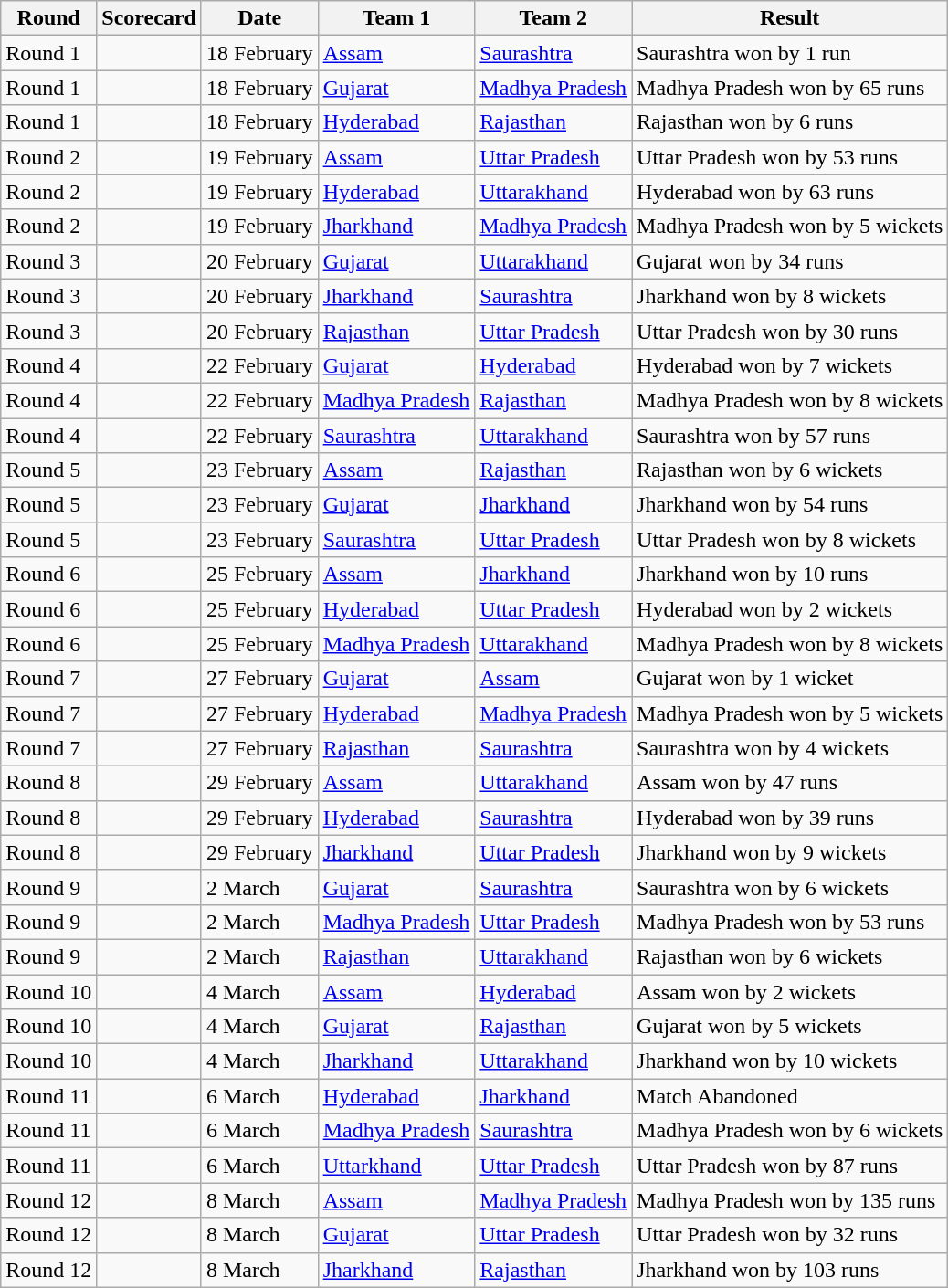<table class="wikitable collapsible sortable collapsed">
<tr>
<th>Round</th>
<th>Scorecard</th>
<th>Date</th>
<th>Team 1</th>
<th>Team 2</th>
<th>Result</th>
</tr>
<tr>
<td>Round 1</td>
<td></td>
<td>18 February</td>
<td><a href='#'>Assam</a></td>
<td><a href='#'>Saurashtra</a></td>
<td>Saurashtra won by 1 run</td>
</tr>
<tr>
<td>Round 1</td>
<td></td>
<td>18 February</td>
<td><a href='#'>Gujarat</a></td>
<td><a href='#'>Madhya Pradesh</a></td>
<td>Madhya Pradesh won by 65 runs</td>
</tr>
<tr>
<td>Round 1</td>
<td></td>
<td>18 February</td>
<td><a href='#'>Hyderabad</a></td>
<td><a href='#'>Rajasthan</a></td>
<td>Rajasthan won by 6 runs</td>
</tr>
<tr>
<td>Round 2</td>
<td></td>
<td>19 February</td>
<td><a href='#'>Assam</a></td>
<td><a href='#'>Uttar Pradesh</a></td>
<td>Uttar Pradesh won by 53 runs</td>
</tr>
<tr>
<td>Round 2</td>
<td></td>
<td>19 February</td>
<td><a href='#'>Hyderabad</a></td>
<td><a href='#'>Uttarakhand</a></td>
<td>Hyderabad won by 63 runs</td>
</tr>
<tr>
<td>Round 2</td>
<td></td>
<td>19 February</td>
<td><a href='#'>Jharkhand</a></td>
<td><a href='#'>Madhya Pradesh</a></td>
<td>Madhya Pradesh won by 5 wickets</td>
</tr>
<tr>
<td>Round 3</td>
<td></td>
<td>20 February</td>
<td><a href='#'>Gujarat</a></td>
<td><a href='#'>Uttarakhand</a></td>
<td>Gujarat won by 34 runs</td>
</tr>
<tr>
<td>Round 3</td>
<td></td>
<td>20 February</td>
<td><a href='#'>Jharkhand</a></td>
<td><a href='#'>Saurashtra</a></td>
<td>Jharkhand won by 8 wickets</td>
</tr>
<tr>
<td>Round 3</td>
<td></td>
<td>20 February</td>
<td><a href='#'>Rajasthan</a></td>
<td><a href='#'>Uttar Pradesh</a></td>
<td>Uttar Pradesh won by 30 runs</td>
</tr>
<tr>
<td>Round 4</td>
<td></td>
<td>22 February</td>
<td><a href='#'>Gujarat</a></td>
<td><a href='#'>Hyderabad</a></td>
<td>Hyderabad won by 7 wickets</td>
</tr>
<tr>
<td>Round 4</td>
<td></td>
<td>22 February</td>
<td><a href='#'>Madhya Pradesh</a></td>
<td><a href='#'>Rajasthan</a></td>
<td>Madhya Pradesh won by 8 wickets</td>
</tr>
<tr>
<td>Round 4</td>
<td></td>
<td>22 February</td>
<td><a href='#'>Saurashtra</a></td>
<td><a href='#'>Uttarakhand</a></td>
<td>Saurashtra won by 57 runs</td>
</tr>
<tr>
<td>Round 5</td>
<td></td>
<td>23 February</td>
<td><a href='#'>Assam</a></td>
<td><a href='#'>Rajasthan</a></td>
<td>Rajasthan won by 6 wickets</td>
</tr>
<tr>
<td>Round 5</td>
<td></td>
<td>23 February</td>
<td><a href='#'>Gujarat</a></td>
<td><a href='#'>Jharkhand</a></td>
<td>Jharkhand won by 54 runs</td>
</tr>
<tr>
<td>Round 5</td>
<td></td>
<td>23 February</td>
<td><a href='#'>Saurashtra</a></td>
<td><a href='#'>Uttar Pradesh</a></td>
<td>Uttar Pradesh won by 8 wickets</td>
</tr>
<tr>
<td>Round 6</td>
<td></td>
<td>25 February</td>
<td><a href='#'>Assam</a></td>
<td><a href='#'>Jharkhand</a></td>
<td>Jharkhand won by 10 runs</td>
</tr>
<tr>
<td>Round 6</td>
<td></td>
<td>25 February</td>
<td><a href='#'>Hyderabad</a></td>
<td><a href='#'>Uttar Pradesh</a></td>
<td>Hyderabad won by 2 wickets</td>
</tr>
<tr>
<td>Round 6</td>
<td></td>
<td>25 February</td>
<td><a href='#'>Madhya Pradesh</a></td>
<td><a href='#'>Uttarakhand</a></td>
<td>Madhya Pradesh won by 8 wickets</td>
</tr>
<tr>
<td>Round 7</td>
<td></td>
<td>27 February</td>
<td><a href='#'>Gujarat</a></td>
<td><a href='#'>Assam</a></td>
<td>Gujarat won by 1 wicket</td>
</tr>
<tr>
<td>Round 7</td>
<td></td>
<td>27 February</td>
<td><a href='#'>Hyderabad</a></td>
<td><a href='#'>Madhya Pradesh</a></td>
<td>Madhya Pradesh won by 5 wickets</td>
</tr>
<tr>
<td>Round 7</td>
<td></td>
<td>27 February</td>
<td><a href='#'>Rajasthan</a></td>
<td><a href='#'>Saurashtra</a></td>
<td>Saurashtra won by 4 wickets</td>
</tr>
<tr>
<td>Round 8</td>
<td></td>
<td>29 February</td>
<td><a href='#'>Assam</a></td>
<td><a href='#'>Uttarakhand</a></td>
<td>Assam won by 47 runs</td>
</tr>
<tr>
<td>Round 8</td>
<td></td>
<td>29 February</td>
<td><a href='#'>Hyderabad</a></td>
<td><a href='#'>Saurashtra</a></td>
<td>Hyderabad won by 39 runs</td>
</tr>
<tr>
<td>Round 8</td>
<td></td>
<td>29 February</td>
<td><a href='#'>Jharkhand</a></td>
<td><a href='#'>Uttar Pradesh</a></td>
<td>Jharkhand won by 9 wickets</td>
</tr>
<tr>
<td>Round 9</td>
<td></td>
<td>2 March</td>
<td><a href='#'>Gujarat</a></td>
<td><a href='#'>Saurashtra</a></td>
<td>Saurashtra won by 6 wickets</td>
</tr>
<tr>
<td>Round 9</td>
<td></td>
<td>2 March</td>
<td><a href='#'>Madhya Pradesh</a></td>
<td><a href='#'>Uttar Pradesh</a></td>
<td>Madhya Pradesh won by 53 runs</td>
</tr>
<tr>
<td>Round 9</td>
<td></td>
<td>2 March</td>
<td><a href='#'>Rajasthan</a></td>
<td><a href='#'>Uttarakhand</a></td>
<td>Rajasthan won by 6 wickets</td>
</tr>
<tr>
<td>Round 10</td>
<td></td>
<td>4 March</td>
<td><a href='#'>Assam</a></td>
<td><a href='#'>Hyderabad</a></td>
<td>Assam won by 2 wickets</td>
</tr>
<tr>
<td>Round 10</td>
<td></td>
<td>4 March</td>
<td><a href='#'>Gujarat</a></td>
<td><a href='#'>Rajasthan</a></td>
<td>Gujarat won by 5 wickets</td>
</tr>
<tr>
<td>Round 10</td>
<td></td>
<td>4 March</td>
<td><a href='#'>Jharkhand</a></td>
<td><a href='#'>Uttarakhand</a></td>
<td>Jharkhand won by 10 wickets</td>
</tr>
<tr>
<td>Round 11</td>
<td></td>
<td>6 March</td>
<td><a href='#'>Hyderabad</a></td>
<td><a href='#'>Jharkhand</a></td>
<td>Match Abandoned</td>
</tr>
<tr>
<td>Round 11</td>
<td></td>
<td>6 March</td>
<td><a href='#'>Madhya Pradesh</a></td>
<td><a href='#'>Saurashtra</a></td>
<td>Madhya Pradesh won by 6 wickets</td>
</tr>
<tr>
<td>Round 11</td>
<td></td>
<td>6 March</td>
<td><a href='#'>Uttarkhand</a></td>
<td><a href='#'>Uttar Pradesh</a></td>
<td>Uttar Pradesh won by 87 runs</td>
</tr>
<tr>
<td>Round 12</td>
<td></td>
<td>8 March</td>
<td><a href='#'>Assam</a></td>
<td><a href='#'>Madhya Pradesh</a></td>
<td>Madhya Pradesh won by 135 runs</td>
</tr>
<tr>
<td>Round 12</td>
<td></td>
<td>8 March</td>
<td><a href='#'>Gujarat</a></td>
<td><a href='#'>Uttar Pradesh</a></td>
<td>Uttar Pradesh won by 32 runs</td>
</tr>
<tr>
<td>Round 12</td>
<td></td>
<td>8 March</td>
<td><a href='#'>Jharkhand</a></td>
<td><a href='#'>Rajasthan</a></td>
<td>Jharkhand won by 103 runs</td>
</tr>
</table>
